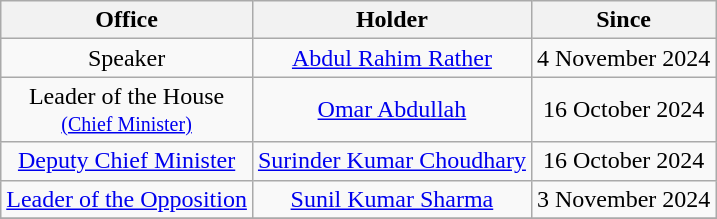<table class="wikitable" style="text-align:center">
<tr>
<th>Office</th>
<th>Holder</th>
<th>Since</th>
</tr>
<tr>
<td>Speaker</td>
<td><a href='#'>Abdul Rahim Rather</a></td>
<td>4 November 2024</td>
</tr>
<tr>
<td>Leader of the House<br><small><a href='#'>(Chief Minister)</a></small></td>
<td><a href='#'>Omar Abdullah</a></td>
<td>16 October 2024</td>
</tr>
<tr>
<td><a href='#'>Deputy Chief Minister</a></td>
<td><a href='#'>Surinder Kumar Choudhary</a></td>
<td>16 October 2024</td>
</tr>
<tr>
<td><a href='#'>Leader of the Opposition</a></td>
<td><a href='#'>Sunil Kumar Sharma</a></td>
<td>3 November 2024</td>
</tr>
<tr>
</tr>
</table>
